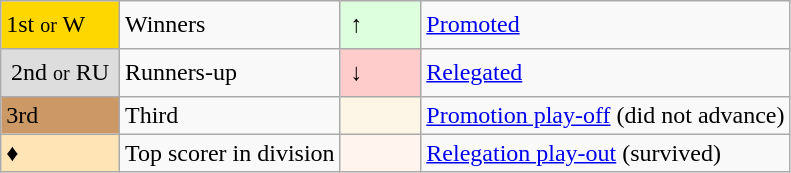<table class="wikitable">
<tr>
<td style="background-color:Gold">1st <small>or</small> W</td>
<td>Winners</td>
<td style="background-color:#DFD;padding:0.4em; width:40px">↑</td>
<td><a href='#'>Promoted</a></td>
</tr>
<tr>
<td style="background-color:#DDD;padding:0.4em">2nd <small>or</small> RU</td>
<td>Runners-up</td>
<td style="background-color:#FCC;padding:0.4em; width:40px">↓</td>
<td><a href='#'>Relegated</a></td>
</tr>
<tr>
<td style="background-color:#CC9966">3rd</td>
<td>Third</td>
<td style="background-color:oldlace;padding:0.4em; width:40px"></td>
<td><a href='#'>Promotion play-off</a> (did not advance)</td>
</tr>
<tr>
<td style="background-color:#FFE4B5">♦</td>
<td>Top scorer in division</td>
<td style="background-color:seashell;padding:0.4em; width:40px"></td>
<td><a href='#'>Relegation play-out</a> (survived)</td>
</tr>
</table>
